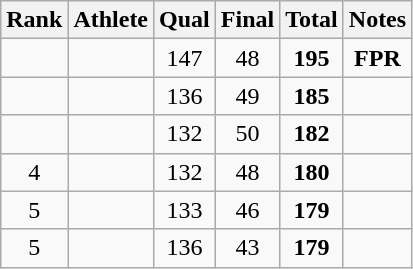<table class="wikitable sortable" style="text-align:center">
<tr>
<th>Rank</th>
<th>Athlete</th>
<th>Qual</th>
<th>Final</th>
<th>Total</th>
<th class="unsortable">Notes</th>
</tr>
<tr>
<td></td>
<td align="left"></td>
<td>147</td>
<td>48</td>
<td><strong>195</strong></td>
<td><strong>FPR</strong></td>
</tr>
<tr>
<td></td>
<td align="left"></td>
<td>136</td>
<td>49</td>
<td><strong>185</strong></td>
<td></td>
</tr>
<tr>
<td></td>
<td align="left"></td>
<td>132</td>
<td>50</td>
<td><strong>182</strong></td>
<td></td>
</tr>
<tr>
<td>4</td>
<td align="left"></td>
<td>132</td>
<td>48</td>
<td><strong>180</strong></td>
<td></td>
</tr>
<tr>
<td>5</td>
<td align="left"></td>
<td>133</td>
<td>46</td>
<td><strong>179</strong></td>
<td></td>
</tr>
<tr>
<td>5</td>
<td align="left"></td>
<td>136</td>
<td>43</td>
<td><strong>179</strong></td>
<td></td>
</tr>
</table>
